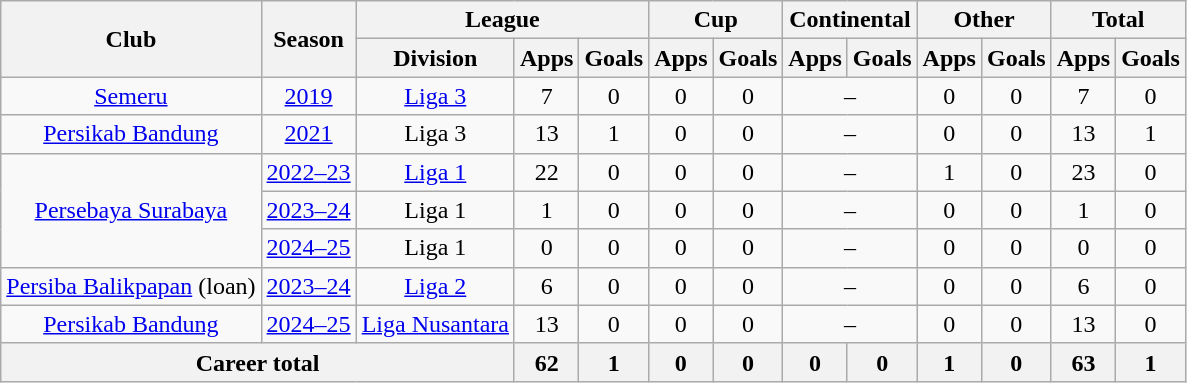<table class="wikitable" style="text-align:center">
<tr>
<th rowspan="2">Club</th>
<th rowspan="2">Season</th>
<th colspan="3">League</th>
<th colspan="2">Cup</th>
<th colspan="2">Continental</th>
<th colspan="2">Other</th>
<th colspan="2">Total</th>
</tr>
<tr>
<th>Division</th>
<th>Apps</th>
<th>Goals</th>
<th>Apps</th>
<th>Goals</th>
<th>Apps</th>
<th>Goals</th>
<th>Apps</th>
<th>Goals</th>
<th>Apps</th>
<th>Goals</th>
</tr>
<tr>
<td><a href='#'>Semeru</a></td>
<td><a href='#'>2019</a></td>
<td><a href='#'>Liga 3</a></td>
<td>7</td>
<td>0</td>
<td>0</td>
<td>0</td>
<td colspan="2">–</td>
<td>0</td>
<td>0</td>
<td>7</td>
<td>0</td>
</tr>
<tr>
<td><a href='#'>Persikab Bandung</a></td>
<td><a href='#'>2021</a></td>
<td>Liga 3</td>
<td>13</td>
<td>1</td>
<td>0</td>
<td>0</td>
<td colspan="2">–</td>
<td>0</td>
<td>0</td>
<td>13</td>
<td>1</td>
</tr>
<tr>
<td rowspan="3" valign="center"><a href='#'>Persebaya Surabaya</a></td>
<td><a href='#'>2022–23</a></td>
<td><a href='#'>Liga 1</a></td>
<td>22</td>
<td>0</td>
<td>0</td>
<td>0</td>
<td colspan="2">–</td>
<td>1</td>
<td>0</td>
<td>23</td>
<td>0</td>
</tr>
<tr>
<td><a href='#'>2023–24</a></td>
<td rowspan="1" valign="center">Liga 1</td>
<td>1</td>
<td>0</td>
<td>0</td>
<td>0</td>
<td colspan="2">–</td>
<td>0</td>
<td>0</td>
<td>1</td>
<td>0</td>
</tr>
<tr>
<td><a href='#'>2024–25</a></td>
<td>Liga 1</td>
<td>0</td>
<td>0</td>
<td>0</td>
<td>0</td>
<td colspan="2">–</td>
<td>0</td>
<td>0</td>
<td>0</td>
<td>0</td>
</tr>
<tr>
<td><a href='#'>Persiba Balikpapan</a> (loan)</td>
<td><a href='#'>2023–24</a></td>
<td><a href='#'>Liga 2</a></td>
<td>6</td>
<td>0</td>
<td>0</td>
<td>0</td>
<td colspan="2">–</td>
<td>0</td>
<td>0</td>
<td>6</td>
<td>0</td>
</tr>
<tr>
<td rowspan="1" valign="center"><a href='#'>Persikab Bandung</a></td>
<td><a href='#'>2024–25</a></td>
<td><a href='#'>Liga Nusantara</a></td>
<td>13</td>
<td>0</td>
<td>0</td>
<td>0</td>
<td colspan="2">–</td>
<td>0</td>
<td>0</td>
<td>13</td>
<td>0</td>
</tr>
<tr>
<th colspan="3">Career total</th>
<th>62</th>
<th>1</th>
<th>0</th>
<th>0</th>
<th>0</th>
<th>0</th>
<th>1</th>
<th>0</th>
<th>63</th>
<th>1</th>
</tr>
</table>
